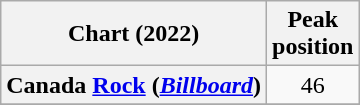<table class="wikitable sortable plainrowheaders" style="text-align:center">
<tr>
<th scope="col">Chart (2022)</th>
<th scope="col">Peak<br>position</th>
</tr>
<tr>
<th scope="row">Canada <a href='#'>Rock</a> (<a href='#'><em>Billboard</em></a>)</th>
<td>46</td>
</tr>
<tr>
</tr>
</table>
